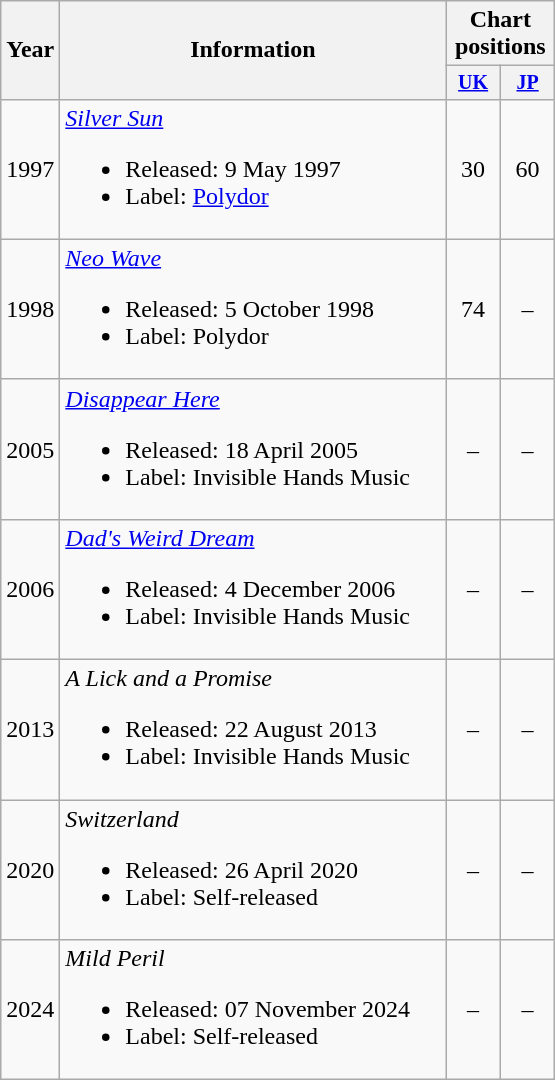<table class="wikitable" style=text-align:center;>
<tr>
<th rowspan="2">Year</th>
<th rowspan="2" style="width:250px;">Information</th>
<th colspan="2">Chart positions</th>
</tr>
<tr style="font-size:smaller;">
<th width="30"><a href='#'>UK</a><br></th>
<th width="30"><a href='#'>JP</a> <br></th>
</tr>
<tr>
<td>1997</td>
<td align="left"><em><a href='#'>Silver Sun</a></em><br><ul><li>Released: 9 May 1997</li><li>Label: <a href='#'>Polydor</a></li></ul></td>
<td>30</td>
<td>60</td>
</tr>
<tr>
<td>1998</td>
<td align="left"><em><a href='#'>Neo Wave</a></em><br><ul><li>Released: 5 October 1998</li><li>Label: Polydor</li></ul></td>
<td>74</td>
<td>–</td>
</tr>
<tr>
<td>2005</td>
<td align="left"><em><a href='#'>Disappear Here</a></em><br><ul><li>Released: 18 April 2005</li><li>Label: Invisible Hands Music</li></ul></td>
<td>–</td>
<td>–</td>
</tr>
<tr>
<td>2006</td>
<td align="left"><em><a href='#'>Dad's Weird Dream</a></em><br><ul><li>Released: 4 December 2006</li><li>Label: Invisible Hands Music</li></ul></td>
<td>–</td>
<td>–</td>
</tr>
<tr>
<td>2013</td>
<td align="left"><em>A Lick and a Promise</em><br><ul><li>Released: 22 August 2013</li><li>Label: Invisible Hands Music</li></ul></td>
<td>–</td>
<td>–</td>
</tr>
<tr>
<td>2020</td>
<td align="left"><em>Switzerland</em><br><ul><li>Released: 26 April 2020</li><li>Label: Self-released</li></ul></td>
<td>–</td>
<td>–</td>
</tr>
<tr>
<td>2024</td>
<td align="left"><em>Mild Peril</em><br><ul><li>Released: 07 November 2024</li><li>Label: Self-released</li></ul></td>
<td>–</td>
<td>–</td>
</tr>
</table>
